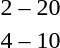<table style="text-align:center">
<tr>
<th width=200></th>
<th width=100></th>
<th width=200></th>
</tr>
<tr>
<td align=right></td>
<td>2 – 20</td>
<td align=left><strong></strong></td>
</tr>
<tr>
<td align=right></td>
<td>4 – 10</td>
<td align=left><strong></strong></td>
</tr>
</table>
